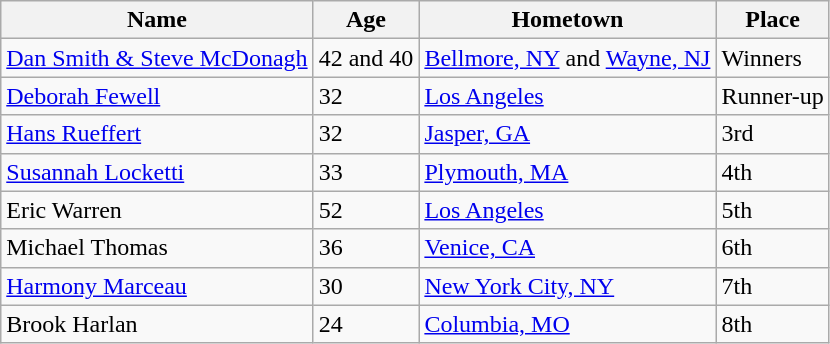<table class="wikitable">
<tr>
<th>Name</th>
<th>Age</th>
<th>Hometown</th>
<th>Place</th>
</tr>
<tr>
<td><a href='#'>Dan Smith & Steve McDonagh</a></td>
<td>42 and 40</td>
<td><a href='#'>Bellmore, NY</a> and <a href='#'>Wayne, NJ</a></td>
<td>Winners</td>
</tr>
<tr>
<td><a href='#'>Deborah Fewell</a></td>
<td>32</td>
<td><a href='#'>Los Angeles</a></td>
<td>Runner-up</td>
</tr>
<tr>
<td><a href='#'>Hans Rueffert</a></td>
<td>32</td>
<td><a href='#'>Jasper, GA</a></td>
<td>3rd</td>
</tr>
<tr>
<td><a href='#'>Susannah Locketti</a></td>
<td>33</td>
<td><a href='#'>Plymouth, MA</a></td>
<td>4th</td>
</tr>
<tr>
<td>Eric Warren</td>
<td>52</td>
<td><a href='#'>Los Angeles</a></td>
<td>5th</td>
</tr>
<tr>
<td>Michael Thomas</td>
<td>36</td>
<td><a href='#'>Venice, CA</a></td>
<td>6th</td>
</tr>
<tr>
<td><a href='#'>Harmony Marceau</a></td>
<td>30</td>
<td><a href='#'>New York City, NY</a></td>
<td>7th</td>
</tr>
<tr>
<td>Brook Harlan</td>
<td>24</td>
<td><a href='#'>Columbia, MO</a></td>
<td>8th</td>
</tr>
</table>
